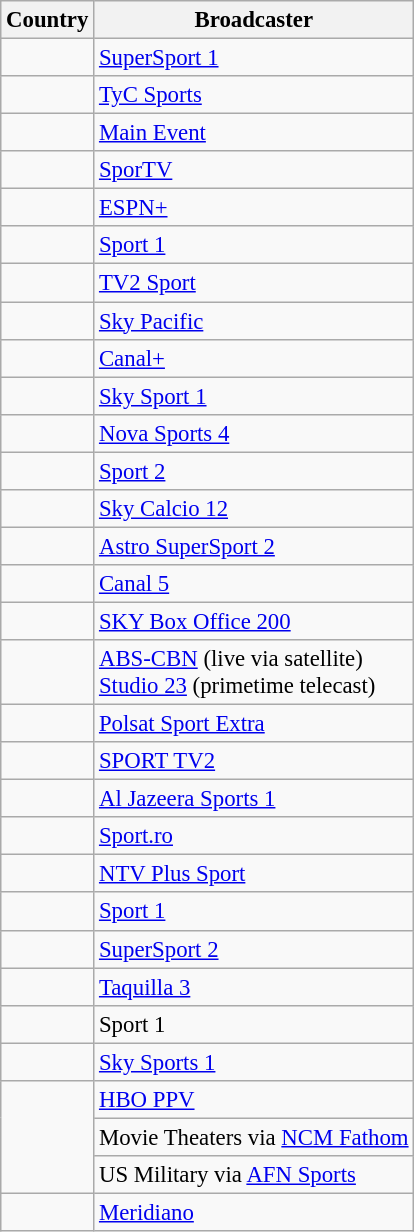<table class="wikitable" style="font-size:95%;">
<tr>
<th>Country</th>
<th>Broadcaster</th>
</tr>
<tr>
<td align=left></td>
<td><a href='#'>SuperSport 1</a></td>
</tr>
<tr>
<td align=left></td>
<td><a href='#'>TyC Sports</a></td>
</tr>
<tr>
<td align=left></td>
<td><a href='#'>Main Event</a></td>
</tr>
<tr>
<td align=left></td>
<td><a href='#'>SporTV</a></td>
</tr>
<tr>
<td align=left></td>
<td><a href='#'>ESPN+</a></td>
</tr>
<tr>
<td align=left></td>
<td><a href='#'>Sport 1</a></td>
</tr>
<tr>
<td align=left></td>
<td><a href='#'>TV2 Sport</a></td>
</tr>
<tr>
<td align=left></td>
<td><a href='#'>Sky Pacific</a></td>
</tr>
<tr>
<td align=left></td>
<td><a href='#'>Canal+</a></td>
</tr>
<tr>
<td align=left></td>
<td><a href='#'>Sky Sport 1</a></td>
</tr>
<tr>
<td align=left></td>
<td><a href='#'>Nova Sports 4</a></td>
</tr>
<tr>
<td align=left></td>
<td><a href='#'>Sport 2</a></td>
</tr>
<tr>
<td align=left></td>
<td><a href='#'>Sky Calcio 12</a></td>
</tr>
<tr>
<td align=left></td>
<td><a href='#'>Astro SuperSport 2</a></td>
</tr>
<tr>
<td align=left></td>
<td><a href='#'>Canal 5</a></td>
</tr>
<tr>
<td align=left></td>
<td><a href='#'>SKY Box Office 200</a></td>
</tr>
<tr>
<td align=left></td>
<td><a href='#'>ABS-CBN</a> (live via satellite) <br> <a href='#'>Studio 23</a> (primetime telecast)<br></td>
</tr>
<tr>
<td align=left></td>
<td><a href='#'>Polsat Sport Extra</a></td>
</tr>
<tr>
<td align=left></td>
<td><a href='#'>SPORT TV2</a></td>
</tr>
<tr>
<td align=left></td>
<td><a href='#'>Al Jazeera Sports 1</a></td>
</tr>
<tr>
<td align=left></td>
<td><a href='#'>Sport.ro</a></td>
</tr>
<tr>
<td align=left></td>
<td><a href='#'>NTV Plus Sport</a></td>
</tr>
<tr>
<td align=left></td>
<td><a href='#'>Sport 1</a></td>
</tr>
<tr>
<td align=left></td>
<td><a href='#'>SuperSport 2</a></td>
</tr>
<tr>
<td align=left></td>
<td><a href='#'>Taquilla 3</a></td>
</tr>
<tr>
<td align=left></td>
<td>Sport 1</td>
</tr>
<tr>
<td align=left></td>
<td><a href='#'>Sky Sports 1</a></td>
</tr>
<tr>
<td style="text-align:left;" rowspan="3"></td>
<td><a href='#'>HBO PPV</a></td>
</tr>
<tr>
<td>Movie Theaters via <a href='#'>NCM Fathom</a></td>
</tr>
<tr>
<td>US Military via <a href='#'>AFN Sports</a></td>
</tr>
<tr>
<td align=left></td>
<td><a href='#'>Meridiano</a></td>
</tr>
</table>
